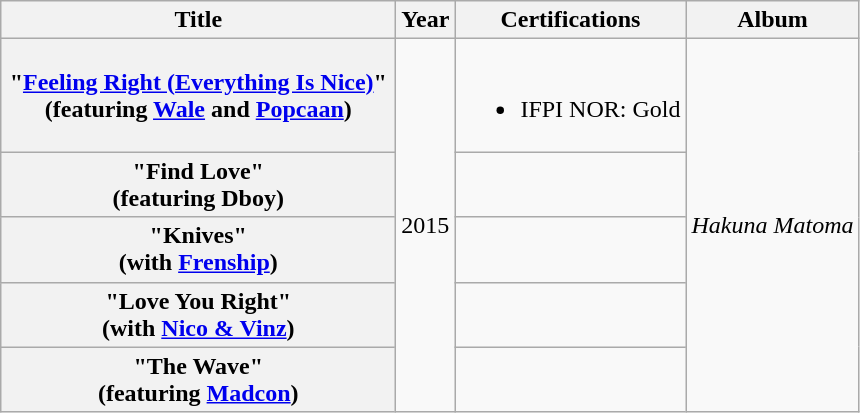<table class="wikitable plainrowheaders" style="text-align:center;">
<tr>
<th scope="col" style="width:16em;">Title</th>
<th scope="col">Year</th>
<th scope="col">Certifications</th>
<th scope="col">Album</th>
</tr>
<tr>
<th scope="row">"<a href='#'>Feeling Right (Everything Is Nice)</a>"<br><span>(featuring <a href='#'>Wale</a> and <a href='#'>Popcaan</a>)</span></th>
<td rowspan="5">2015</td>
<td><br><ul><li>IFPI NOR: Gold</li></ul></td>
<td rowspan="5"><em>Hakuna Matoma</em></td>
</tr>
<tr>
<th scope="row">"Find Love"<br><span>(featuring Dboy)</span></th>
<td></td>
</tr>
<tr>
<th scope="row">"Knives"<br><span>(with <a href='#'>Frenship</a>)</span></th>
<td></td>
</tr>
<tr>
<th scope="row">"Love You Right"<br><span>(with <a href='#'>Nico & Vinz</a>)</span></th>
<td></td>
</tr>
<tr>
<th scope="row">"The Wave"<br><span>(featuring <a href='#'>Madcon</a>)</span></th>
<td></td>
</tr>
</table>
